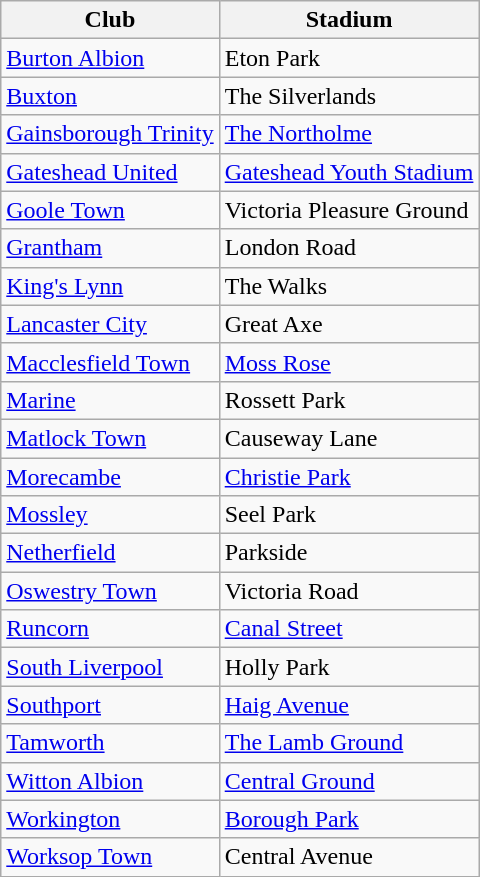<table class="wikitable sortable">
<tr>
<th>Club</th>
<th>Stadium</th>
</tr>
<tr>
<td><a href='#'>Burton Albion</a></td>
<td>Eton Park</td>
</tr>
<tr>
<td><a href='#'>Buxton</a></td>
<td>The Silverlands</td>
</tr>
<tr>
<td><a href='#'>Gainsborough Trinity</a></td>
<td><a href='#'>The Northolme</a></td>
</tr>
<tr>
<td><a href='#'>Gateshead United</a></td>
<td><a href='#'>Gateshead Youth Stadium</a></td>
</tr>
<tr>
<td><a href='#'>Goole Town</a></td>
<td>Victoria Pleasure Ground</td>
</tr>
<tr>
<td><a href='#'>Grantham</a></td>
<td>London Road</td>
</tr>
<tr>
<td><a href='#'>King's Lynn</a></td>
<td>The Walks</td>
</tr>
<tr>
<td><a href='#'>Lancaster City</a></td>
<td>Great Axe</td>
</tr>
<tr>
<td><a href='#'>Macclesfield Town</a></td>
<td><a href='#'>Moss Rose</a></td>
</tr>
<tr>
<td><a href='#'>Marine</a></td>
<td>Rossett Park</td>
</tr>
<tr>
<td><a href='#'>Matlock Town</a></td>
<td>Causeway Lane</td>
</tr>
<tr>
<td><a href='#'>Morecambe</a></td>
<td><a href='#'>Christie Park</a></td>
</tr>
<tr>
<td><a href='#'>Mossley</a></td>
<td>Seel Park</td>
</tr>
<tr>
<td><a href='#'>Netherfield</a></td>
<td>Parkside</td>
</tr>
<tr>
<td><a href='#'>Oswestry Town</a></td>
<td>Victoria Road</td>
</tr>
<tr>
<td><a href='#'>Runcorn</a></td>
<td><a href='#'>Canal Street</a></td>
</tr>
<tr>
<td><a href='#'>South Liverpool</a></td>
<td>Holly Park</td>
</tr>
<tr>
<td><a href='#'>Southport</a></td>
<td><a href='#'>Haig Avenue</a></td>
</tr>
<tr>
<td><a href='#'>Tamworth</a></td>
<td><a href='#'>The Lamb Ground</a></td>
</tr>
<tr>
<td><a href='#'>Witton Albion</a></td>
<td><a href='#'>Central Ground</a></td>
</tr>
<tr>
<td><a href='#'>Workington</a></td>
<td><a href='#'>Borough Park</a></td>
</tr>
<tr>
<td><a href='#'>Worksop Town</a></td>
<td>Central Avenue</td>
</tr>
</table>
